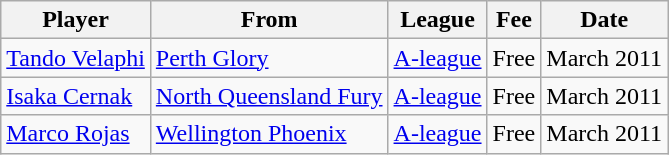<table class="wikitable">
<tr>
<th>Player</th>
<th>From</th>
<th>League</th>
<th>Fee</th>
<th>Date</th>
</tr>
<tr>
<td> <a href='#'>Tando Velaphi</a></td>
<td><a href='#'>Perth Glory</a></td>
<td> <a href='#'>A-league</a></td>
<td>Free</td>
<td>March 2011</td>
</tr>
<tr>
<td> <a href='#'>Isaka Cernak</a></td>
<td><a href='#'>North Queensland Fury</a></td>
<td> <a href='#'>A-league</a></td>
<td>Free</td>
<td>March 2011</td>
</tr>
<tr>
<td> <a href='#'>Marco Rojas</a></td>
<td><a href='#'>Wellington Phoenix</a></td>
<td> <a href='#'>A-league</a></td>
<td>Free</td>
<td>March 2011</td>
</tr>
</table>
